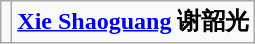<table class="wikitable" style="text-align:center">
<tr>
<td><div></div></td>
<td><strong><a href='#'>Xie Shaoguang</a> 谢韶光</strong></td>
</tr>
</table>
